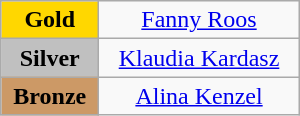<table class="wikitable" style="text-align:center; " width="200px">
<tr>
<td bgcolor="gold"><strong>Gold</strong></td>
<td><a href='#'>Fanny Roos</a><br>  <small><em></em></small></td>
</tr>
<tr>
<td bgcolor="silver"><strong>Silver</strong></td>
<td><a href='#'>Klaudia Kardasz</a><br>  <small><em></em></small></td>
</tr>
<tr>
<td bgcolor="CC9966"><strong>Bronze</strong></td>
<td><a href='#'>Alina Kenzel</a><br>  <small><em></em></small></td>
</tr>
</table>
